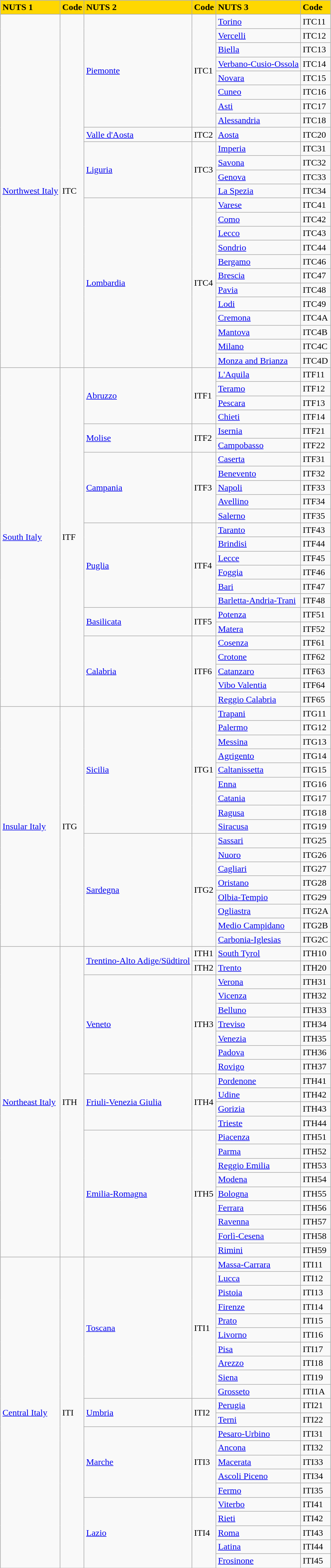<table class="wikitable" style="margin:1em auto;">
<tr>
<th style="background-color:#ffd700;text-align:left;">NUTS 1</th>
<th style="background-color:#ffd700;text-align:left;">Code</th>
<th style="background-color:#ffd700;text-align:left;">NUTS 2</th>
<th style="background-color:#ffd700;text-align:left;">Code</th>
<th style="background-color:#ffd700;text-align:left;">NUTS 3</th>
<th style="background-color:#ffd700;text-align:left;">Code</th>
</tr>
<tr>
<td rowspan=25><a href='#'>Northwest Italy</a></td>
<td rowspan=25>ITC</td>
<td rowspan=8> <a href='#'>Piemonte</a></td>
<td rowspan=8>ITC1</td>
<td> <a href='#'>Torino</a></td>
<td>ITC11</td>
</tr>
<tr>
<td> <a href='#'>Vercelli</a></td>
<td>ITC12</td>
</tr>
<tr>
<td> <a href='#'>Biella</a></td>
<td>ITC13</td>
</tr>
<tr>
<td> <a href='#'>Verbano-Cusio-Ossola</a></td>
<td>ITC14</td>
</tr>
<tr>
<td><a href='#'>Novara</a></td>
<td>ITC15</td>
</tr>
<tr>
<td> <a href='#'>Cuneo</a></td>
<td>ITC16</td>
</tr>
<tr>
<td> <a href='#'>Asti</a></td>
<td>ITC17</td>
</tr>
<tr>
<td> <a href='#'>Alessandria</a></td>
<td>ITC18</td>
</tr>
<tr>
<td rowspan=1> <a href='#'>Valle d'Aosta</a></td>
<td rowspan=1>ITC2</td>
<td> <a href='#'>Aosta</a></td>
<td>ITC20</td>
</tr>
<tr>
<td rowspan=4> <a href='#'>Liguria</a></td>
<td rowspan=4>ITC3</td>
<td> <a href='#'>Imperia</a></td>
<td>ITC31</td>
</tr>
<tr>
<td><a href='#'>Savona</a></td>
<td>ITC32</td>
</tr>
<tr>
<td> <a href='#'>Genova</a></td>
<td>ITC33</td>
</tr>
<tr>
<td><a href='#'>La Spezia</a></td>
<td>ITC34</td>
</tr>
<tr>
<td rowspan=12> <a href='#'>Lombardia</a></td>
<td rowspan=12>ITC4</td>
<td> <a href='#'>Varese</a></td>
<td>ITC41</td>
</tr>
<tr>
<td><a href='#'>Como</a></td>
<td>ITC42</td>
</tr>
<tr>
<td><a href='#'>Lecco</a></td>
<td>ITC43</td>
</tr>
<tr>
<td><a href='#'>Sondrio</a></td>
<td>ITC44</td>
</tr>
<tr>
<td><a href='#'>Bergamo</a></td>
<td>ITC46</td>
</tr>
<tr>
<td><a href='#'>Brescia</a></td>
<td>ITC47</td>
</tr>
<tr>
<td> <a href='#'>Pavia</a></td>
<td>ITC48</td>
</tr>
<tr>
<td> <a href='#'>Lodi</a></td>
<td>ITC49</td>
</tr>
<tr>
<td> <a href='#'>Cremona</a></td>
<td>ITC4A</td>
</tr>
<tr>
<td><a href='#'>Mantova</a></td>
<td>ITC4B</td>
</tr>
<tr>
<td> <a href='#'>Milano</a></td>
<td>ITC4C</td>
</tr>
<tr>
<td><a href='#'>Monza and Brianza</a></td>
<td>ITC4D</td>
</tr>
<tr>
<td rowspan=24><a href='#'>South Italy</a></td>
<td rowspan=24>ITF</td>
<td rowspan=4> <a href='#'>Abruzzo</a></td>
<td rowspan=4>ITF1</td>
<td><a href='#'>L'Aquila</a></td>
<td>ITF11</td>
</tr>
<tr>
<td> <a href='#'>Teramo</a></td>
<td>ITF12</td>
</tr>
<tr>
<td><a href='#'>Pescara</a></td>
<td>ITF13</td>
</tr>
<tr>
<td> <a href='#'>Chieti</a></td>
<td>ITF14</td>
</tr>
<tr>
<td rowspan=2> <a href='#'>Molise</a></td>
<td rowspan=2>ITF2</td>
<td><a href='#'>Isernia</a></td>
<td>ITF21</td>
</tr>
<tr>
<td> <a href='#'>Campobasso</a></td>
<td>ITF22</td>
</tr>
<tr>
<td rowspan=5> <a href='#'>Campania</a></td>
<td rowspan=5>ITF3</td>
<td> <a href='#'>Caserta</a></td>
<td>ITF31</td>
</tr>
<tr>
<td> <a href='#'>Benevento</a></td>
<td>ITF32</td>
</tr>
<tr>
<td> <a href='#'>Napoli</a></td>
<td>ITF33</td>
</tr>
<tr>
<td> <a href='#'>Avellino</a></td>
<td>ITF34</td>
</tr>
<tr>
<td> <a href='#'>Salerno</a></td>
<td>ITF35</td>
</tr>
<tr>
<td rowspan=6> <a href='#'>Puglia</a></td>
<td rowspan=6>ITF4</td>
<td> <a href='#'>Taranto</a></td>
<td>ITF43</td>
</tr>
<tr>
<td><a href='#'>Brindisi</a></td>
<td>ITF44</td>
</tr>
<tr>
<td><a href='#'>Lecce</a></td>
<td>ITF45</td>
</tr>
<tr>
<td><a href='#'>Foggia</a></td>
<td>ITF46</td>
</tr>
<tr>
<td> <a href='#'>Bari</a></td>
<td>ITF47</td>
</tr>
<tr>
<td> <a href='#'>Barletta-Andria-Trani</a></td>
<td>ITF48</td>
</tr>
<tr>
<td rowspan=2> <a href='#'>Basilicata</a></td>
<td rowspan=2>ITF5</td>
<td> <a href='#'>Potenza</a></td>
<td>ITF51</td>
</tr>
<tr>
<td><a href='#'>Matera</a></td>
<td>ITF52</td>
</tr>
<tr>
<td rowspan=5> <a href='#'>Calabria</a></td>
<td rowspan=5>ITF6</td>
<td><a href='#'>Cosenza</a></td>
<td>ITF61</td>
</tr>
<tr>
<td><a href='#'>Crotone</a></td>
<td>ITF62</td>
</tr>
<tr>
<td><a href='#'>Catanzaro</a></td>
<td>ITF63</td>
</tr>
<tr>
<td> <a href='#'>Vibo Valentia</a></td>
<td>ITF64</td>
</tr>
<tr>
<td> <a href='#'>Reggio Calabria</a></td>
<td>ITF65</td>
</tr>
<tr>
<td rowspan=17><a href='#'>Insular Italy</a></td>
<td rowspan=17>ITG</td>
<td rowspan=9> <a href='#'>Sicilia</a></td>
<td rowspan=9>ITG1</td>
<td> <a href='#'>Trapani</a></td>
<td>ITG11</td>
</tr>
<tr>
<td> <a href='#'>Palermo</a></td>
<td>ITG12</td>
</tr>
<tr>
<td><a href='#'>Messina</a></td>
<td>ITG13</td>
</tr>
<tr>
<td> <a href='#'>Agrigento</a></td>
<td>ITG14</td>
</tr>
<tr>
<td><a href='#'>Caltanissetta</a></td>
<td>ITG15</td>
</tr>
<tr>
<td> <a href='#'>Enna</a></td>
<td>ITG16</td>
</tr>
<tr>
<td> <a href='#'>Catania</a></td>
<td>ITG17</td>
</tr>
<tr>
<td><a href='#'>Ragusa</a></td>
<td>ITG18</td>
</tr>
<tr>
<td><a href='#'>Siracusa</a></td>
<td>ITG19</td>
</tr>
<tr>
<td rowspan=8> <a href='#'>Sardegna</a></td>
<td rowspan=8>ITG2</td>
<td> <a href='#'>Sassari</a></td>
<td>ITG25</td>
</tr>
<tr>
<td><a href='#'>Nuoro</a></td>
<td>ITG26</td>
</tr>
<tr>
<td> <a href='#'>Cagliari</a></td>
<td>ITG27</td>
</tr>
<tr>
<td><a href='#'>Oristano</a></td>
<td>ITG28</td>
</tr>
<tr>
<td> <a href='#'>Olbia-Tempio</a></td>
<td>ITG29</td>
</tr>
<tr>
<td> <a href='#'>Ogliastra</a></td>
<td>ITG2A</td>
</tr>
<tr>
<td> <a href='#'>Medio Campidano</a></td>
<td>ITG2B</td>
</tr>
<tr>
<td> <a href='#'>Carbonia-Iglesias</a></td>
<td>ITG2C</td>
</tr>
<tr>
<td rowspan=22><a href='#'>Northeast Italy</a></td>
<td rowspan=22>ITH</td>
<td rowspan=2> <a href='#'>Trentino-Alto Adige/Südtirol</a></td>
<td>ITH1</td>
<td> <a href='#'>South Tyrol</a></td>
<td>ITH10</td>
</tr>
<tr>
<td>ITH2</td>
<td> <a href='#'>Trento</a></td>
<td>ITH20</td>
</tr>
<tr>
<td rowspan=7> <a href='#'>Veneto</a></td>
<td rowspan=7>ITH3</td>
<td> <a href='#'>Verona</a></td>
<td>ITH31</td>
</tr>
<tr>
<td> <a href='#'>Vicenza</a></td>
<td>ITH32</td>
</tr>
<tr>
<td><a href='#'>Belluno</a></td>
<td>ITH33</td>
</tr>
<tr>
<td> <a href='#'>Treviso</a></td>
<td>ITH34</td>
</tr>
<tr>
<td> <a href='#'>Venezia</a></td>
<td>ITH35</td>
</tr>
<tr>
<td><a href='#'>Padova</a></td>
<td>ITH36</td>
</tr>
<tr>
<td> <a href='#'>Rovigo</a></td>
<td>ITH37</td>
</tr>
<tr>
<td rowspan=4> <a href='#'>Friuli-Venezia Giulia</a></td>
<td rowspan=4>ITH4</td>
<td><a href='#'>Pordenone</a></td>
<td>ITH41</td>
</tr>
<tr>
<td> <a href='#'>Udine</a></td>
<td>ITH42</td>
</tr>
<tr>
<td> <a href='#'>Gorizia</a></td>
<td>ITH43</td>
</tr>
<tr>
<td><a href='#'>Trieste</a></td>
<td>ITH44</td>
</tr>
<tr>
<td rowspan=9> <a href='#'>Emilia-Romagna</a></td>
<td rowspan=9>ITH5</td>
<td> <a href='#'>Piacenza</a></td>
<td>ITH51</td>
</tr>
<tr>
<td> <a href='#'>Parma</a></td>
<td>ITH52</td>
</tr>
<tr>
<td> <a href='#'>Reggio Emilia</a></td>
<td>ITH53</td>
</tr>
<tr>
<td> <a href='#'>Modena</a></td>
<td>ITH54</td>
</tr>
<tr>
<td> <a href='#'>Bologna</a></td>
<td>ITH55</td>
</tr>
<tr>
<td> <a href='#'>Ferrara</a></td>
<td>ITH56</td>
</tr>
<tr>
<td> <a href='#'>Ravenna</a></td>
<td>ITH57</td>
</tr>
<tr>
<td> <a href='#'>Forlì-Cesena</a></td>
<td>ITH58</td>
</tr>
<tr>
<td> <a href='#'>Rimini</a></td>
<td>ITH59</td>
</tr>
<tr>
<td rowspan=22><a href='#'>Central Italy</a></td>
<td rowspan=22>ITI</td>
<td rowspan=10> <a href='#'>Toscana</a></td>
<td rowspan=10>ITI1</td>
<td><a href='#'>Massa-Carrara</a></td>
<td>ITI11</td>
</tr>
<tr>
<td> <a href='#'>Lucca</a></td>
<td>ITI12</td>
</tr>
<tr>
<td><a href='#'>Pistoia</a></td>
<td>ITI13</td>
</tr>
<tr>
<td> <a href='#'>Firenze</a></td>
<td>ITI14</td>
</tr>
<tr>
<td><a href='#'>Prato</a></td>
<td>ITI15</td>
</tr>
<tr>
<td> <a href='#'>Livorno</a></td>
<td>ITI16</td>
</tr>
<tr>
<td> <a href='#'>Pisa</a></td>
<td>ITI17</td>
</tr>
<tr>
<td><a href='#'>Arezzo</a></td>
<td>ITI18</td>
</tr>
<tr>
<td> <a href='#'>Siena</a></td>
<td>ITI19</td>
</tr>
<tr>
<td><a href='#'>Grosseto</a></td>
<td>ITI1A</td>
</tr>
<tr>
<td rowspan=2> <a href='#'>Umbria</a></td>
<td rowspan=2>ITI2</td>
<td> <a href='#'>Perugia</a></td>
<td>ITI21</td>
</tr>
<tr>
<td> <a href='#'>Terni</a></td>
<td>ITI22</td>
</tr>
<tr>
<td rowspan=5> <a href='#'>Marche</a></td>
<td rowspan=5>ITI3</td>
<td> <a href='#'>Pesaro-Urbino</a></td>
<td>ITI31</td>
</tr>
<tr>
<td><a href='#'>Ancona</a></td>
<td>ITI32</td>
</tr>
<tr>
<td><a href='#'>Macerata</a></td>
<td>ITI33</td>
</tr>
<tr>
<td> <a href='#'>Ascoli Piceno</a></td>
<td>ITI34</td>
</tr>
<tr>
<td><a href='#'>Fermo</a></td>
<td>ITI35</td>
</tr>
<tr>
<td rowspan=5> <a href='#'>Lazio</a></td>
<td rowspan=5>ITI4</td>
<td><a href='#'>Viterbo</a></td>
<td>ITI41</td>
</tr>
<tr>
<td> <a href='#'>Rieti</a></td>
<td>ITI42</td>
</tr>
<tr>
<td> <a href='#'>Roma</a></td>
<td>ITI43</td>
</tr>
<tr>
<td> <a href='#'>Latina</a></td>
<td>ITI44</td>
</tr>
<tr>
<td><a href='#'>Frosinone</a></td>
<td>ITI45</td>
</tr>
</table>
